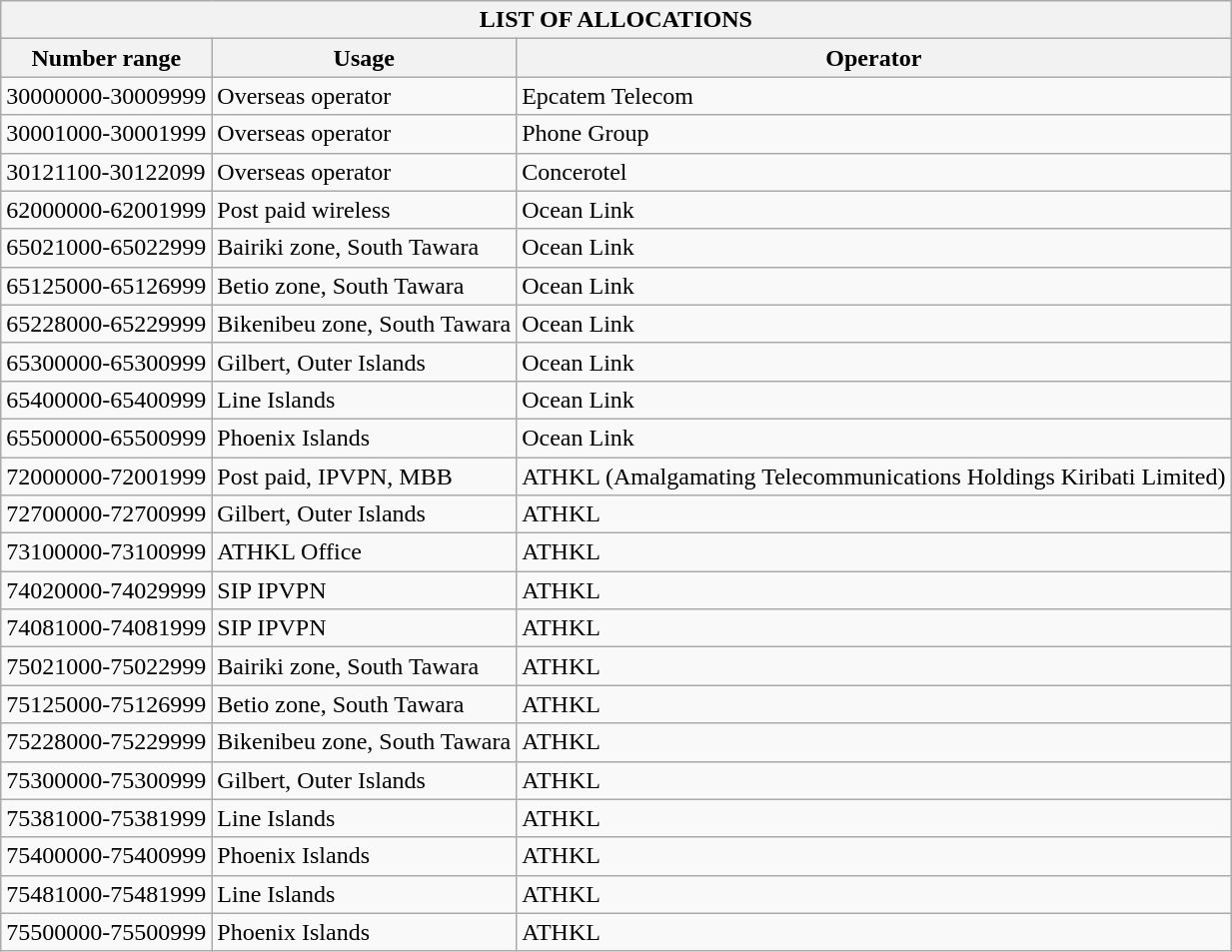<table class="wikitable sortable" border=1>
<tr>
<th colspan="3">LIST OF ALLOCATIONS</th>
</tr>
<tr>
<th>Number range</th>
<th>Usage</th>
<th>Operator</th>
</tr>
<tr>
<td>30000000-30009999</td>
<td>Overseas operator</td>
<td>Epcatem Telecom</td>
</tr>
<tr>
<td>30001000-30001999</td>
<td>Overseas operator</td>
<td>Phone Group</td>
</tr>
<tr>
<td>30121100-30122099</td>
<td>Overseas operator</td>
<td>Concerotel</td>
</tr>
<tr>
<td>62000000-62001999</td>
<td>Post paid wireless</td>
<td>Ocean Link</td>
</tr>
<tr>
<td>65021000-65022999</td>
<td>Bairiki zone, South Tawara</td>
<td>Ocean Link</td>
</tr>
<tr>
<td>65125000-65126999</td>
<td>Betio zone, South Tawara</td>
<td>Ocean Link</td>
</tr>
<tr>
<td>65228000-65229999</td>
<td>Bikenibeu zone, South Tawara</td>
<td>Ocean Link</td>
</tr>
<tr>
<td>65300000-65300999</td>
<td>Gilbert, Outer Islands</td>
<td>Ocean Link</td>
</tr>
<tr>
<td>65400000-65400999</td>
<td>Line Islands</td>
<td>Ocean Link</td>
</tr>
<tr>
<td>65500000-65500999</td>
<td>Phoenix Islands</td>
<td>Ocean Link</td>
</tr>
<tr>
<td>72000000-72001999</td>
<td>Post paid, IPVPN, MBB</td>
<td>ATHKL (Amalgamating Telecommunications Holdings Kiribati Limited)</td>
</tr>
<tr>
<td>72700000-72700999</td>
<td>Gilbert, Outer Islands</td>
<td>ATHKL</td>
</tr>
<tr>
<td>73100000-73100999</td>
<td>ATHKL Office</td>
<td>ATHKL</td>
</tr>
<tr>
<td>74020000-74029999</td>
<td>SIP IPVPN</td>
<td>ATHKL</td>
</tr>
<tr>
<td>74081000-74081999</td>
<td>SIP IPVPN</td>
<td>ATHKL</td>
</tr>
<tr>
<td>75021000-75022999</td>
<td>Bairiki zone, South Tawara</td>
<td>ATHKL</td>
</tr>
<tr>
<td>75125000-75126999</td>
<td>Betio zone, South Tawara</td>
<td>ATHKL</td>
</tr>
<tr>
<td>75228000-75229999</td>
<td>Bikenibeu zone, South Tawara</td>
<td>ATHKL</td>
</tr>
<tr>
<td>75300000-75300999</td>
<td>Gilbert, Outer Islands</td>
<td>ATHKL</td>
</tr>
<tr>
<td>75381000-75381999</td>
<td>Line Islands</td>
<td>ATHKL</td>
</tr>
<tr>
<td>75400000-75400999</td>
<td>Phoenix Islands</td>
<td>ATHKL</td>
</tr>
<tr>
<td>75481000-75481999</td>
<td>Line Islands</td>
<td>ATHKL</td>
</tr>
<tr>
<td>75500000-75500999</td>
<td>Phoenix Islands</td>
<td>ATHKL</td>
</tr>
</table>
